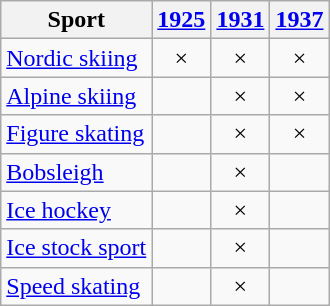<table class="wikitable" style="text-align:center">
<tr>
<th>Sport</th>
<th><a href='#'>1925</a></th>
<th><a href='#'>1931</a></th>
<th><a href='#'>1937</a></th>
</tr>
<tr>
<td align=left><a href='#'>Nordic skiing</a></td>
<td>×</td>
<td>×</td>
<td>×</td>
</tr>
<tr>
<td align=left><a href='#'>Alpine skiing</a></td>
<td></td>
<td>×</td>
<td>×</td>
</tr>
<tr>
<td align=left><a href='#'>Figure skating</a></td>
<td></td>
<td>×</td>
<td>×</td>
</tr>
<tr>
<td align=left><a href='#'>Bobsleigh</a></td>
<td></td>
<td>×</td>
<td></td>
</tr>
<tr>
<td align=left><a href='#'>Ice hockey</a></td>
<td></td>
<td>×</td>
<td></td>
</tr>
<tr>
<td align=left><a href='#'>Ice stock sport</a></td>
<td></td>
<td>×</td>
<td></td>
</tr>
<tr>
<td align=left><a href='#'>Speed skating</a></td>
<td></td>
<td>×</td>
<td></td>
</tr>
</table>
